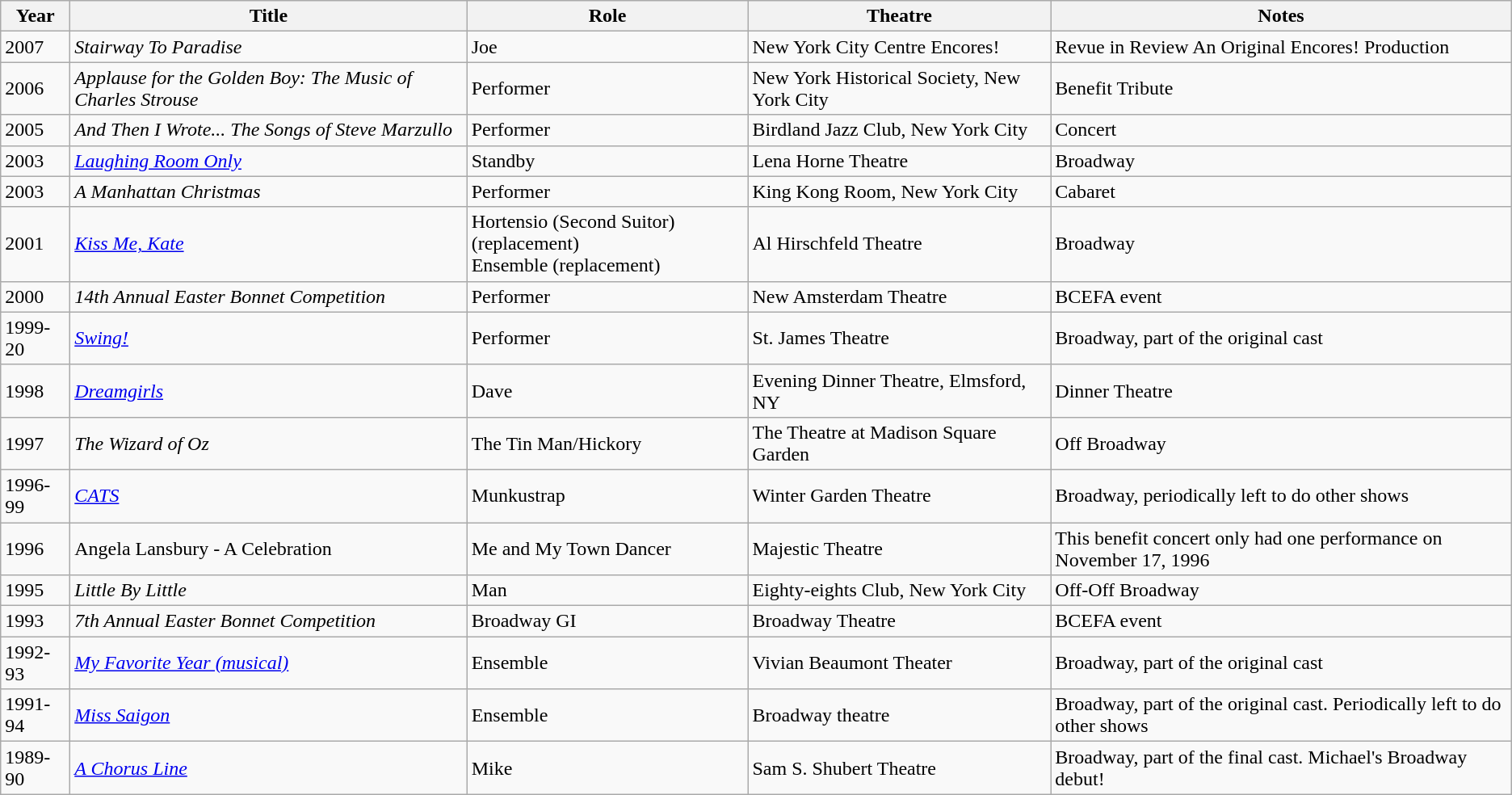<table class="wikitable sortable">
<tr>
<th>Year</th>
<th>Title</th>
<th>Role</th>
<th>Theatre</th>
<th>Notes</th>
</tr>
<tr>
<td>2007</td>
<td><em>Stairway To Paradise</em></td>
<td>Joe</td>
<td>New York City Centre Encores!</td>
<td>Revue in Review An Original Encores! Production</td>
</tr>
<tr>
<td>2006</td>
<td><em>Applause for the Golden Boy: The Music of Charles Strouse</em></td>
<td>Performer</td>
<td>New York Historical Society, New York City</td>
<td>Benefit Tribute</td>
</tr>
<tr>
<td>2005</td>
<td><em>And Then I Wrote... The Songs of Steve Marzullo</em></td>
<td>Performer</td>
<td>Birdland Jazz Club, New York City</td>
<td>Concert</td>
</tr>
<tr>
<td>2003</td>
<td><em><a href='#'>Laughing Room Only</a></em></td>
<td>Standby</td>
<td>Lena Horne Theatre</td>
<td>Broadway</td>
</tr>
<tr>
<td>2003</td>
<td><em>A Manhattan Christmas</em></td>
<td>Performer</td>
<td>King Kong Room, New York City</td>
<td>Cabaret</td>
</tr>
<tr>
<td>2001</td>
<td><em><a href='#'>Kiss Me, Kate</a></em></td>
<td>Hortensio (Second Suitor) (replacement)<br>Ensemble (replacement)</td>
<td>Al Hirschfeld Theatre</td>
<td>Broadway</td>
</tr>
<tr>
<td>2000</td>
<td><em>14th Annual Easter Bonnet Competition</em></td>
<td>Performer</td>
<td>New Amsterdam Theatre</td>
<td>BCEFA event</td>
</tr>
<tr>
<td>1999-20</td>
<td><em><a href='#'>Swing!</a></em></td>
<td>Performer</td>
<td>St. James Theatre</td>
<td>Broadway, part of the original cast</td>
</tr>
<tr>
<td>1998</td>
<td><em><a href='#'>Dreamgirls</a></em></td>
<td>Dave</td>
<td>Evening Dinner Theatre, Elmsford, NY</td>
<td>Dinner Theatre</td>
</tr>
<tr>
<td>1997</td>
<td><em>The Wizard of Oz</em></td>
<td>The Tin Man/Hickory</td>
<td>The Theatre at Madison Square Garden</td>
<td>Off Broadway</td>
</tr>
<tr>
<td>1996-99</td>
<td><em><a href='#'>CATS</a></em></td>
<td>Munkustrap</td>
<td>Winter Garden Theatre</td>
<td>Broadway, periodically left to do other shows</td>
</tr>
<tr>
<td>1996</td>
<td>Angela Lansbury - A Celebration</td>
<td>Me and My Town Dancer</td>
<td>Majestic Theatre</td>
<td>This benefit concert only had one performance on November 17, 1996</td>
</tr>
<tr>
<td>1995</td>
<td><em>Little By Little</em></td>
<td>Man</td>
<td>Eighty-eights Club, New York City</td>
<td>Off-Off Broadway</td>
</tr>
<tr>
<td>1993</td>
<td><em>7th Annual Easter Bonnet Competition</em></td>
<td>Broadway GI</td>
<td>Broadway Theatre</td>
<td>BCEFA event</td>
</tr>
<tr>
<td>1992-93</td>
<td><em><a href='#'>My Favorite Year (musical)</a></em></td>
<td>Ensemble</td>
<td>Vivian Beaumont Theater</td>
<td>Broadway, part of the original cast</td>
</tr>
<tr>
<td>1991-94</td>
<td><em><a href='#'>Miss Saigon</a></em></td>
<td>Ensemble</td>
<td>Broadway theatre</td>
<td>Broadway, part of the original cast. Periodically left to do other shows</td>
</tr>
<tr>
<td>1989-90</td>
<td><em><a href='#'>A Chorus Line</a></em></td>
<td>Mike</td>
<td>Sam S. Shubert Theatre</td>
<td>Broadway, part of the final cast. Michael's Broadway debut!</td>
</tr>
</table>
